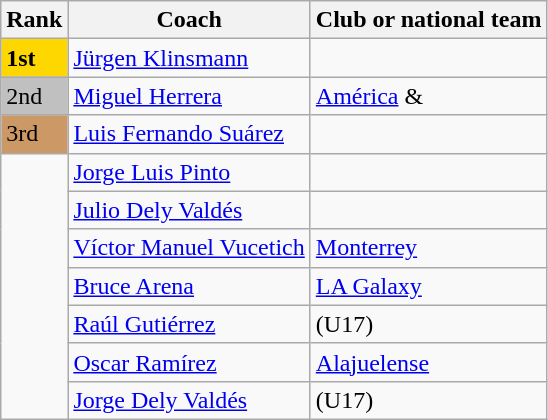<table class="wikitable">
<tr>
<th>Rank</th>
<th>Coach</th>
<th>Club or national team</th>
</tr>
<tr>
<td scope=col style="background-color: gold"><strong>1st</strong></td>
<td> <a href='#'>Jürgen Klinsmann</a></td>
<td></td>
</tr>
<tr>
<td scope=col style="background-color: silver">2nd</td>
<td> <a href='#'>Miguel Herrera</a></td>
<td> <a href='#'>América</a> & </td>
</tr>
<tr>
<td scope=col style="background-color: #cc9966">3rd</td>
<td> <a href='#'>Luis Fernando Suárez</a></td>
<td></td>
</tr>
<tr>
<td rowspan="7"></td>
<td> <a href='#'>Jorge Luis Pinto</a></td>
<td></td>
</tr>
<tr>
<td> <a href='#'>Julio Dely Valdés</a></td>
<td></td>
</tr>
<tr>
<td> <a href='#'>Víctor Manuel Vucetich</a></td>
<td> <a href='#'>Monterrey</a></td>
</tr>
<tr>
<td> <a href='#'>Bruce Arena</a></td>
<td> <a href='#'>LA Galaxy</a></td>
</tr>
<tr>
<td> <a href='#'>Raúl Gutiérrez</a></td>
<td> (U17)</td>
</tr>
<tr>
<td> <a href='#'>Oscar Ramírez</a></td>
<td> <a href='#'>Alajuelense</a></td>
</tr>
<tr>
<td> <a href='#'>Jorge Dely Valdés</a></td>
<td> (U17)</td>
</tr>
</table>
